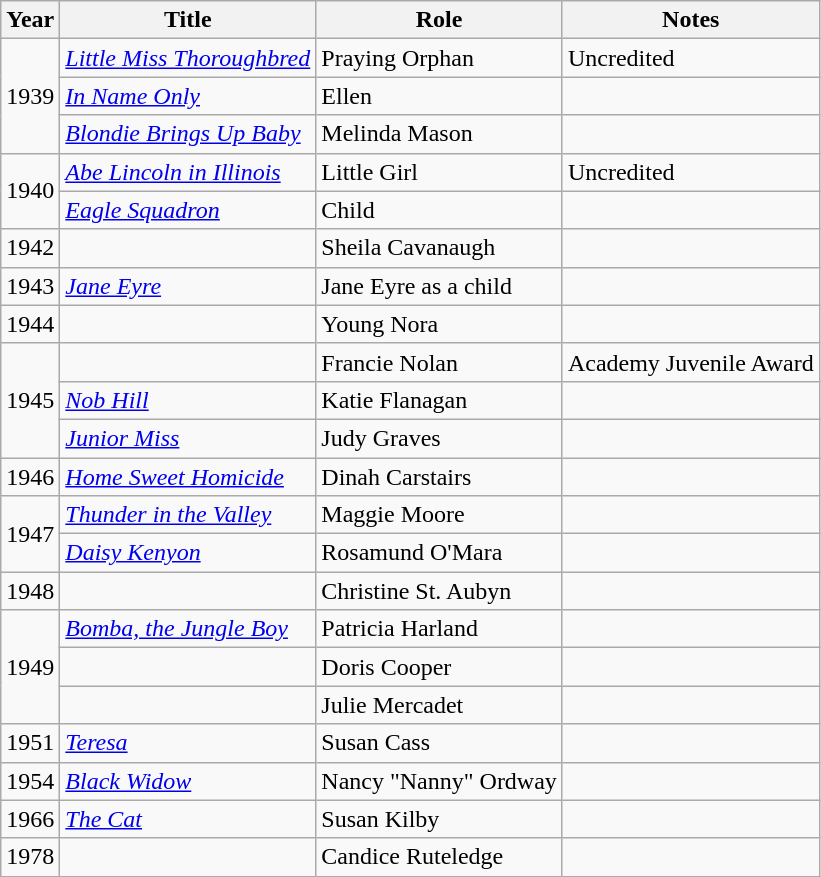<table class="wikitable sortable">
<tr>
<th>Year</th>
<th>Title</th>
<th>Role</th>
<th class="unsortable">Notes</th>
</tr>
<tr>
<td rowspan=3>1939</td>
<td><em><a href='#'>Little Miss Thoroughbred</a></em></td>
<td>Praying Orphan</td>
<td>Uncredited</td>
</tr>
<tr>
<td><em><a href='#'>In Name Only</a></em></td>
<td>Ellen</td>
<td></td>
</tr>
<tr>
<td><em><a href='#'>Blondie Brings Up Baby</a></em></td>
<td>Melinda Mason</td>
<td></td>
</tr>
<tr>
<td rowspan=2>1940</td>
<td><em><a href='#'>Abe Lincoln in Illinois</a></em></td>
<td>Little Girl</td>
<td>Uncredited</td>
</tr>
<tr>
<td><em><a href='#'>Eagle Squadron</a></em></td>
<td>Child</td>
<td></td>
</tr>
<tr>
<td>1942</td>
<td><em></em></td>
<td>Sheila Cavanaugh</td>
<td></td>
</tr>
<tr>
<td>1943</td>
<td><em><a href='#'>Jane Eyre</a></em></td>
<td>Jane Eyre as a child</td>
<td></td>
</tr>
<tr>
<td>1944</td>
<td><em></em></td>
<td>Young Nora</td>
<td></td>
</tr>
<tr>
<td rowspan=3>1945</td>
<td><em></em></td>
<td>Francie Nolan</td>
<td>Academy Juvenile Award</td>
</tr>
<tr>
<td><em><a href='#'>Nob Hill</a></em></td>
<td>Katie Flanagan</td>
<td></td>
</tr>
<tr>
<td><em><a href='#'>Junior Miss</a></em></td>
<td>Judy Graves</td>
<td></td>
</tr>
<tr>
<td>1946</td>
<td><em><a href='#'>Home Sweet Homicide</a></em></td>
<td>Dinah Carstairs</td>
<td></td>
</tr>
<tr>
<td rowspan=2>1947</td>
<td><em><a href='#'>Thunder in the Valley</a></em></td>
<td>Maggie Moore</td>
<td></td>
</tr>
<tr>
<td><em><a href='#'>Daisy Kenyon</a></em></td>
<td>Rosamund O'Mara</td>
<td></td>
</tr>
<tr>
<td>1948</td>
<td><em></em></td>
<td>Christine St. Aubyn</td>
<td></td>
</tr>
<tr>
<td rowspan=3>1949</td>
<td><em><a href='#'>Bomba, the Jungle Boy</a></em></td>
<td>Patricia Harland</td>
<td></td>
</tr>
<tr>
<td><em></em></td>
<td>Doris Cooper</td>
<td></td>
</tr>
<tr>
<td><em></em></td>
<td>Julie Mercadet</td>
<td></td>
</tr>
<tr>
<td>1951</td>
<td><em><a href='#'>Teresa</a></em></td>
<td>Susan Cass</td>
<td></td>
</tr>
<tr>
<td>1954</td>
<td><em><a href='#'>Black Widow</a></em></td>
<td>Nancy "Nanny" Ordway</td>
<td></td>
</tr>
<tr>
<td>1966</td>
<td><em><a href='#'>The Cat</a></em></td>
<td>Susan Kilby</td>
<td></td>
</tr>
<tr>
<td>1978</td>
<td><em></em></td>
<td>Candice Ruteledge</td>
<td></td>
</tr>
</table>
